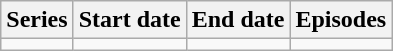<table class="wikitable">
<tr>
<th>Series</th>
<th>Start date</th>
<th>End date</th>
<th>Episodes</th>
</tr>
<tr>
<td></td>
<td></td>
<td></td>
<td></td>
</tr>
</table>
